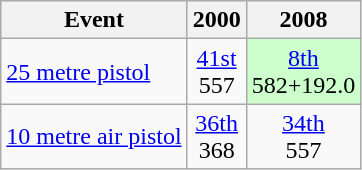<table class="wikitable" style="text-align: center">
<tr>
<th>Event</th>
<th>2000</th>
<th>2008</th>
</tr>
<tr>
<td align=left><a href='#'>25 metre pistol</a></td>
<td><a href='#'>41st</a><br>557</td>
<td style="background: #ccffcc"><a href='#'>8th</a><br>582+192.0</td>
</tr>
<tr>
<td align=left><a href='#'>10 metre air pistol</a></td>
<td><a href='#'>36th</a><br>368</td>
<td><a href='#'>34th</a><br>557</td>
</tr>
</table>
